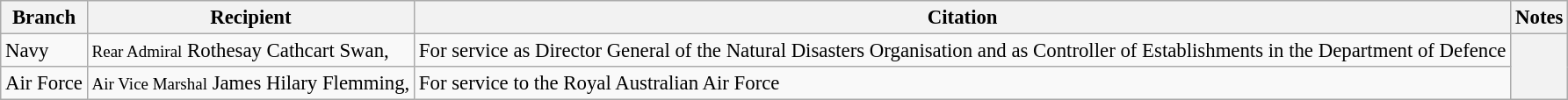<table class="wikitable" style="font-size:95%;">
<tr>
<th>Branch</th>
<th>Recipient</th>
<th>Citation</th>
<th>Notes</th>
</tr>
<tr>
<td>Navy</td>
<td><small>Rear Admiral</small> Rothesay Cathcart Swan, </td>
<td>For service as Director General of the Natural Disasters Organisation and as Controller of Establishments in the Department of Defence</td>
<th rowspan="2"></th>
</tr>
<tr>
<td>Air Force</td>
<td><small>Air Vice Marshal</small> James Hilary Flemming, </td>
<td>For service to the Royal Australian Air Force</td>
</tr>
</table>
